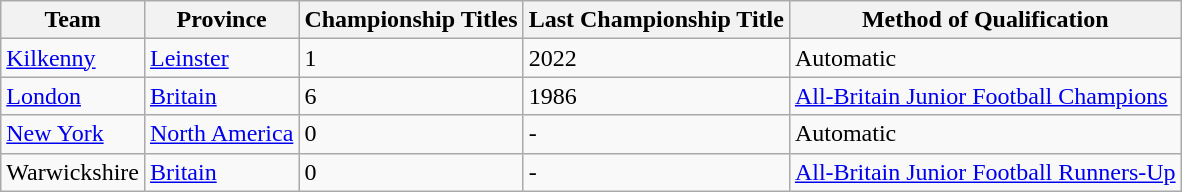<table class="wikitable sortable">
<tr>
<th>Team</th>
<th>Province</th>
<th>Championship Titles</th>
<th>Last Championship Title</th>
<th>Method of Qualification</th>
</tr>
<tr>
<td> <a href='#'>Kilkenny</a></td>
<td><a href='#'>Leinster</a></td>
<td>1</td>
<td>2022</td>
<td>Automatic</td>
</tr>
<tr>
<td> <a href='#'>London</a></td>
<td><a href='#'>Britain</a></td>
<td>6</td>
<td>1986</td>
<td><a href='#'>All-Britain Junior Football Champions</a></td>
</tr>
<tr>
<td> <a href='#'>New York</a></td>
<td><a href='#'>North America</a></td>
<td>0</td>
<td>-</td>
<td>Automatic</td>
</tr>
<tr>
<td> Warwickshire</td>
<td><a href='#'>Britain</a></td>
<td>0</td>
<td>-</td>
<td><a href='#'>All-Britain Junior Football Runners-Up</a></td>
</tr>
</table>
